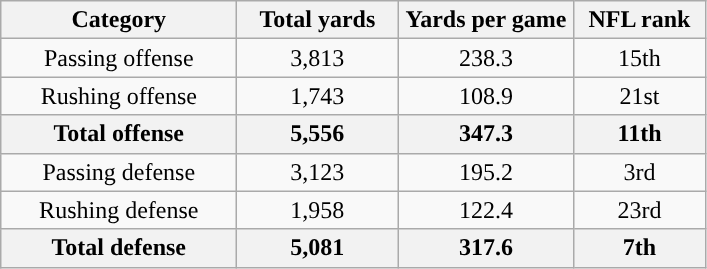<table class="wikitable" style="text-align:center">
<tr>
<th width="150">Category</th>
<th width="100">Total yards</th>
<th width="110">Yards per game</th>
<th width="80">NFL rank<br></th>
</tr>
<tr>
<td>Passing offense</td>
<td>3,813</td>
<td>238.3</td>
<td>15th</td>
</tr>
<tr>
<td>Rushing offense</td>
<td>1,743</td>
<td>108.9</td>
<td>21st</td>
</tr>
<tr>
<th>Total offense</th>
<th>5,556</th>
<th>347.3</th>
<th>11th</th>
</tr>
<tr>
<td>Passing defense</td>
<td>3,123</td>
<td>195.2</td>
<td>3rd</td>
</tr>
<tr>
<td>Rushing defense</td>
<td>1,958</td>
<td>122.4</td>
<td>23rd</td>
</tr>
<tr>
<th>Total defense</th>
<th>5,081</th>
<th>317.6</th>
<th>7th</th>
</tr>
</table>
